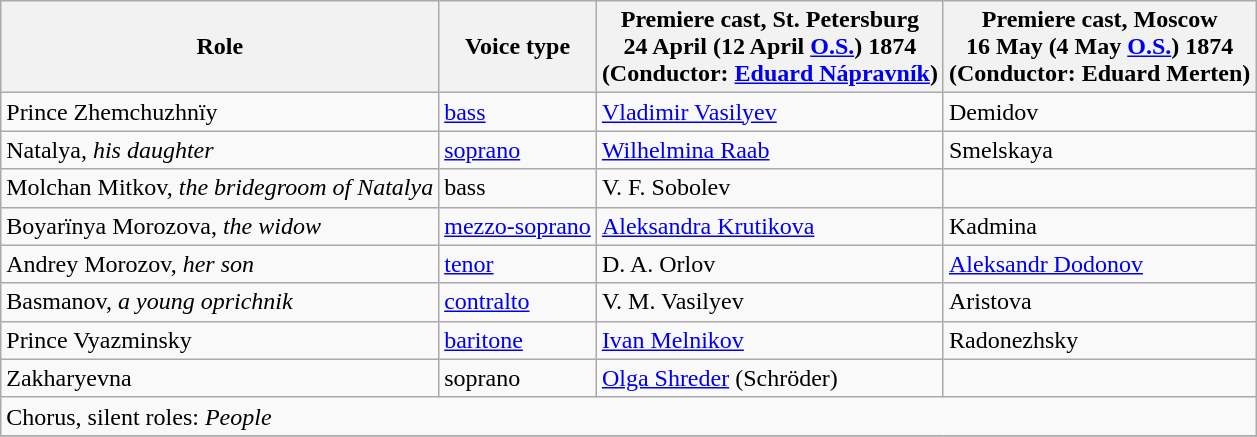<table class="wikitable">
<tr>
<th>Role</th>
<th>Voice type</th>
<th>Premiere cast, St. Petersburg<br>24 April (12 April <a href='#'>O.S.</a>) 1874<br>(Conductor: <a href='#'>Eduard Nápravník</a>)</th>
<th>Premiere cast, Moscow<br>16 May (4 May <a href='#'>O.S.</a>) 1874<br>(Conductor: Eduard Merten)</th>
</tr>
<tr>
<td>Prince Zhemchuzhnïy</td>
<td><a href='#'>bass</a></td>
<td><a href='#'>Vladimir Vasilyev</a></td>
<td>Demidov</td>
</tr>
<tr>
<td>Natalya, <em>his daughter</em></td>
<td><a href='#'>soprano</a></td>
<td><a href='#'>Wilhelmina Raab</a></td>
<td>Smelskaya</td>
</tr>
<tr>
<td>Molchan Mitkov, <em>the bridegroom of Natalya</em></td>
<td>bass</td>
<td>V. F. Sobolev</td>
<td></td>
</tr>
<tr>
<td>Boyarïnya Morozova, <em>the widow</em></td>
<td><a href='#'>mezzo-soprano</a></td>
<td><a href='#'>Aleksandra Krutikova</a></td>
<td>Kadmina</td>
</tr>
<tr>
<td>Andrey Morozov, <em>her son</em></td>
<td><a href='#'>tenor</a></td>
<td>D. A. Orlov</td>
<td><a href='#'>Aleksandr Dodonov</a></td>
</tr>
<tr>
<td>Basmanov, <em>a young oprichnik</em></td>
<td><a href='#'>contralto</a></td>
<td>V. M. Vasilyev</td>
<td>Aristova</td>
</tr>
<tr>
<td>Prince Vyazminsky</td>
<td><a href='#'>baritone</a></td>
<td><a href='#'>Ivan Melnikov</a></td>
<td>Radonezhsky</td>
</tr>
<tr>
<td>Zakharyevna</td>
<td>soprano</td>
<td><a href='#'>Olga Shreder</a> (Schröder)</td>
<td></td>
</tr>
<tr>
<td colspan="4">Chorus, silent roles: <em>People</em></td>
</tr>
<tr>
</tr>
</table>
